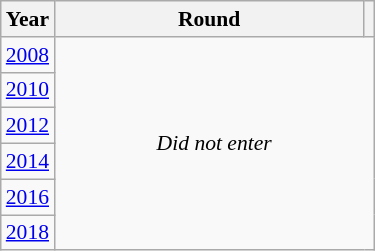<table class="wikitable" style="text-align: center; font-size:90%">
<tr>
<th>Year</th>
<th style="width:200px">Round</th>
<th></th>
</tr>
<tr>
<td><a href='#'>2008</a></td>
<td colspan="2" rowspan="6"><em>Did not enter</em></td>
</tr>
<tr>
<td><a href='#'>2010</a></td>
</tr>
<tr>
<td><a href='#'>2012</a></td>
</tr>
<tr>
<td><a href='#'>2014</a></td>
</tr>
<tr>
<td><a href='#'>2016</a></td>
</tr>
<tr>
<td><a href='#'>2018</a></td>
</tr>
</table>
